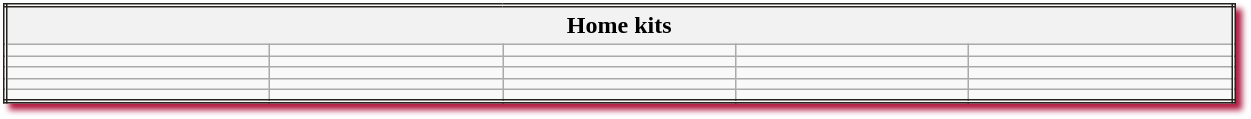<table class="wikitable collapsible collapsed" style="width:65%; border:double #28221f; box-shadow: 4px 4px 4px #b21b42;">
<tr>
<th colspan="5">Home kits</th>
</tr>
<tr>
<td></td>
<td></td>
<td></td>
<td></td>
<td></td>
</tr>
<tr>
<td></td>
<td></td>
<td></td>
<td></td>
<td></td>
</tr>
<tr>
<td></td>
<td></td>
<td></td>
<td></td>
<td></td>
</tr>
<tr>
<td></td>
<td></td>
<td></td>
<td></td>
<td></td>
</tr>
<tr>
<td></td>
<td></td>
<td></td>
<td></td>
<td></td>
</tr>
</table>
